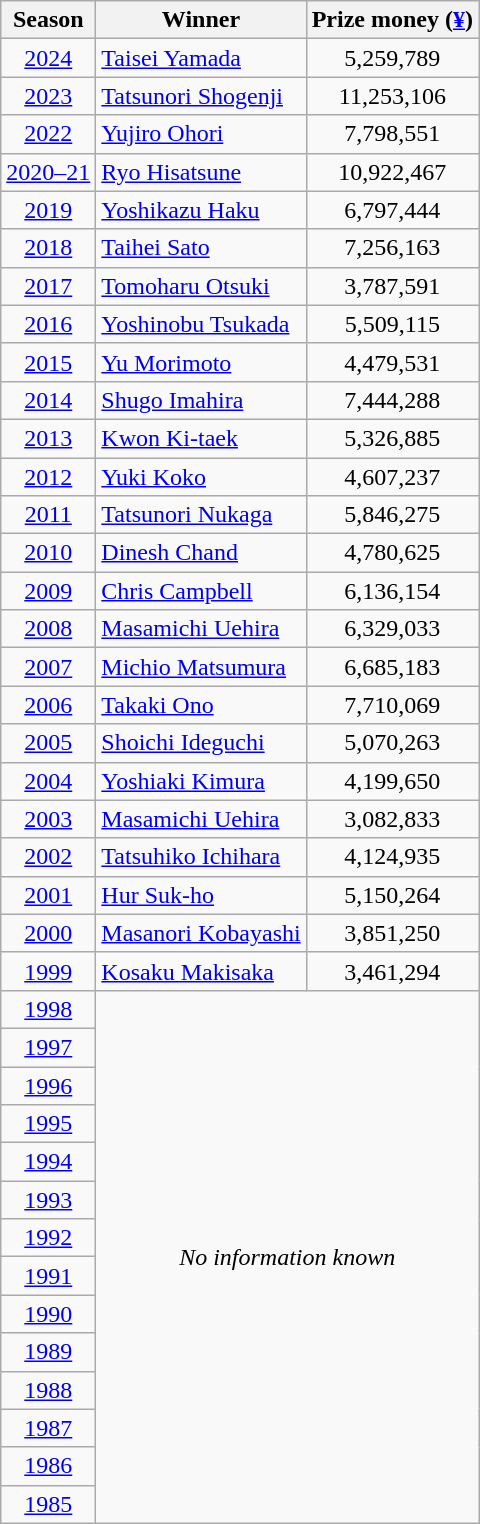<table class=wikitable>
<tr>
<th>Season</th>
<th>Winner</th>
<th>Prize money (<a href='#'>¥</a>)</th>
</tr>
<tr>
<td align=center><a href='#'>2024</a></td>
<td> <a href='#'>Taisei Yamada</a></td>
<td align=center>5,259,789</td>
</tr>
<tr>
<td align=center><a href='#'>2023</a></td>
<td> <a href='#'>Tatsunori Shogenji</a></td>
<td align=center>11,253,106</td>
</tr>
<tr>
<td align=center><a href='#'>2022</a></td>
<td> <a href='#'>Yujiro Ohori</a></td>
<td align=center>7,798,551</td>
</tr>
<tr>
<td align=center><a href='#'>2020–21</a></td>
<td> <a href='#'>Ryo Hisatsune</a></td>
<td align=center>10,922,467</td>
</tr>
<tr>
<td align=center><a href='#'>2019</a></td>
<td> <a href='#'>Yoshikazu Haku</a></td>
<td align=center>6,797,444</td>
</tr>
<tr>
<td align=center><a href='#'>2018</a></td>
<td> <a href='#'>Taihei Sato</a></td>
<td align=center>7,256,163</td>
</tr>
<tr>
<td align=center><a href='#'>2017</a></td>
<td> <a href='#'>Tomoharu Otsuki</a></td>
<td align=center>3,787,591</td>
</tr>
<tr>
<td align=center><a href='#'>2016</a></td>
<td> <a href='#'>Yoshinobu Tsukada</a></td>
<td align=center>5,509,115</td>
</tr>
<tr>
<td align=center><a href='#'>2015</a></td>
<td> <a href='#'>Yu Morimoto</a></td>
<td align=center>4,479,531</td>
</tr>
<tr>
<td align=center><a href='#'>2014</a></td>
<td> <a href='#'>Shugo Imahira</a></td>
<td align=center>7,444,288</td>
</tr>
<tr>
<td align=center><a href='#'>2013</a></td>
<td> <a href='#'>Kwon Ki-taek</a></td>
<td align=center>5,326,885</td>
</tr>
<tr>
<td align=center><a href='#'>2012</a></td>
<td> <a href='#'>Yuki Koko</a></td>
<td align=center>4,607,237</td>
</tr>
<tr>
<td align=center><a href='#'>2011</a></td>
<td> <a href='#'>Tatsunori Nukaga</a></td>
<td align=center>5,846,275</td>
</tr>
<tr>
<td align=center><a href='#'>2010</a></td>
<td> <a href='#'>Dinesh Chand</a></td>
<td align=center>4,780,625</td>
</tr>
<tr>
<td align=center><a href='#'>2009</a></td>
<td> <a href='#'>Chris Campbell</a></td>
<td align=center>6,136,154</td>
</tr>
<tr>
<td align=center><a href='#'>2008</a></td>
<td> <a href='#'>Masamichi Uehira</a></td>
<td align=center>6,329,033</td>
</tr>
<tr>
<td align=center><a href='#'>2007</a></td>
<td> <a href='#'>Michio Matsumura</a></td>
<td align=center>6,685,183</td>
</tr>
<tr>
<td align=center><a href='#'>2006</a></td>
<td> <a href='#'>Takaki Ono</a></td>
<td align=center>7,710,069</td>
</tr>
<tr>
<td align=center><a href='#'>2005</a></td>
<td> <a href='#'>Shoichi Ideguchi</a></td>
<td align=center>5,070,263</td>
</tr>
<tr>
<td align=center><a href='#'>2004</a></td>
<td> <a href='#'>Yoshiaki Kimura</a></td>
<td align=center>4,199,650</td>
</tr>
<tr>
<td align=center><a href='#'>2003</a></td>
<td> <a href='#'>Masamichi Uehira</a></td>
<td align=center>3,082,833</td>
</tr>
<tr>
<td align=center><a href='#'>2002</a></td>
<td> <a href='#'>Tatsuhiko Ichihara</a></td>
<td align=center>4,124,935</td>
</tr>
<tr>
<td align=center><a href='#'>2001</a></td>
<td> <a href='#'>Hur Suk-ho</a></td>
<td align=center>5,150,264</td>
</tr>
<tr>
<td align=center><a href='#'>2000</a></td>
<td> <a href='#'>Masanori Kobayashi</a></td>
<td align=center>3,851,250</td>
</tr>
<tr>
<td align=center><a href='#'>1999</a></td>
<td> <a href='#'>Kosaku Makisaka</a></td>
<td align=center>3,461,294</td>
</tr>
<tr>
<td align=center><a href='#'>1998</a></td>
<td rowspan=14 colspan=2 align=center><em>No information known</em></td>
</tr>
<tr>
<td align=center><a href='#'>1997</a></td>
</tr>
<tr>
<td align=center><a href='#'>1996</a></td>
</tr>
<tr>
<td align=center><a href='#'>1995</a></td>
</tr>
<tr>
<td align=center><a href='#'>1994</a></td>
</tr>
<tr>
<td align=center><a href='#'>1993</a></td>
</tr>
<tr>
<td align=center><a href='#'>1992</a></td>
</tr>
<tr>
<td align=center><a href='#'>1991</a></td>
</tr>
<tr>
<td align=center><a href='#'>1990</a></td>
</tr>
<tr>
<td align=center><a href='#'>1989</a></td>
</tr>
<tr>
<td align=center><a href='#'>1988</a></td>
</tr>
<tr>
<td align=center><a href='#'>1987</a></td>
</tr>
<tr>
<td align=center><a href='#'>1986</a></td>
</tr>
<tr>
<td align=center><a href='#'>1985</a></td>
</tr>
</table>
